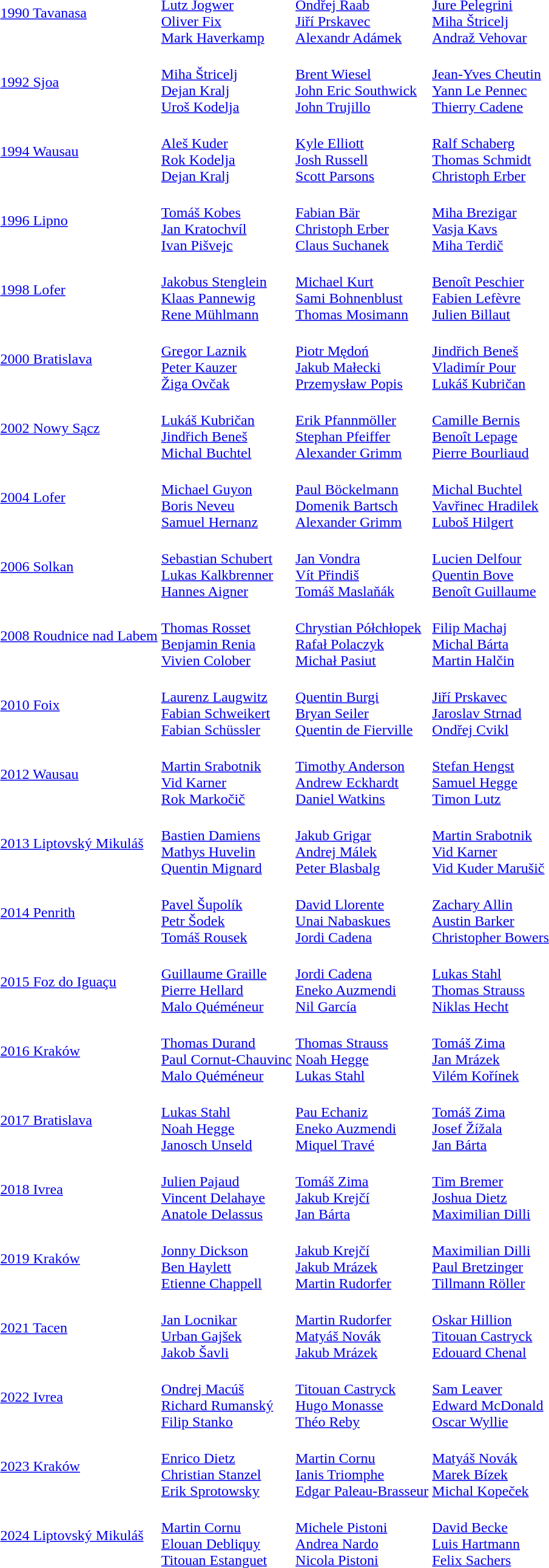<table>
<tr>
<td><a href='#'>1990 Tavanasa</a></td>
<td><br><a href='#'>Lutz Jogwer</a><br><a href='#'>Oliver Fix</a><br><a href='#'>Mark Haverkamp</a></td>
<td><br><a href='#'>Ondřej Raab</a><br><a href='#'>Jiří Prskavec</a><br><a href='#'>Alexandr Adámek</a></td>
<td><br><a href='#'>Jure Pelegrini</a><br><a href='#'>Miha Štricelj</a><br><a href='#'>Andraž Vehovar</a></td>
</tr>
<tr>
<td><a href='#'>1992 Sjoa</a></td>
<td><br><a href='#'>Miha Štricelj</a><br><a href='#'>Dejan Kralj</a><br><a href='#'>Uroš Kodelja</a></td>
<td><br><a href='#'>Brent Wiesel</a><br><a href='#'>John Eric Southwick</a><br><a href='#'>John Trujillo</a></td>
<td><br><a href='#'>Jean-Yves Cheutin</a><br><a href='#'>Yann Le Pennec</a><br><a href='#'>Thierry Cadene</a></td>
</tr>
<tr>
<td><a href='#'>1994 Wausau</a></td>
<td><br><a href='#'>Aleš Kuder</a><br><a href='#'>Rok Kodelja</a><br><a href='#'>Dejan Kralj</a></td>
<td><br><a href='#'>Kyle Elliott</a><br><a href='#'>Josh Russell</a><br><a href='#'>Scott Parsons</a></td>
<td><br><a href='#'>Ralf Schaberg</a><br><a href='#'>Thomas Schmidt</a><br><a href='#'>Christoph Erber</a></td>
</tr>
<tr>
<td><a href='#'>1996 Lipno</a></td>
<td><br><a href='#'>Tomáš Kobes</a><br><a href='#'>Jan Kratochvíl</a><br><a href='#'>Ivan Pišvejc</a></td>
<td><br><a href='#'>Fabian Bär</a><br><a href='#'>Christoph Erber</a><br><a href='#'>Claus Suchanek</a></td>
<td><br><a href='#'>Miha Brezigar</a><br><a href='#'>Vasja Kavs</a><br><a href='#'>Miha Terdič</a></td>
</tr>
<tr>
<td><a href='#'>1998 Lofer</a></td>
<td><br><a href='#'>Jakobus Stenglein</a><br><a href='#'>Klaas Pannewig</a><br><a href='#'>Rene Mühlmann</a></td>
<td><br><a href='#'>Michael Kurt</a><br><a href='#'>Sami Bohnenblust</a><br><a href='#'>Thomas Mosimann</a></td>
<td><br><a href='#'>Benoît Peschier</a><br><a href='#'>Fabien Lefèvre</a><br><a href='#'>Julien Billaut</a></td>
</tr>
<tr>
<td><a href='#'>2000 Bratislava</a></td>
<td><br><a href='#'>Gregor Laznik</a><br><a href='#'>Peter Kauzer</a><br><a href='#'>Žiga Ovčak</a></td>
<td><br><a href='#'>Piotr Mędoń</a><br><a href='#'>Jakub Małecki</a><br><a href='#'>Przemysław Popis</a></td>
<td><br><a href='#'>Jindřich Beneš</a><br><a href='#'>Vladimír Pour</a><br><a href='#'>Lukáš Kubričan</a></td>
</tr>
<tr>
<td><a href='#'>2002 Nowy Sącz</a></td>
<td><br><a href='#'>Lukáš Kubričan</a><br><a href='#'>Jindřich Beneš</a><br><a href='#'>Michal Buchtel</a></td>
<td><br><a href='#'>Erik Pfannmöller</a><br><a href='#'>Stephan Pfeiffer</a><br><a href='#'>Alexander Grimm</a></td>
<td><br><a href='#'>Camille Bernis</a><br><a href='#'>Benoît Lepage</a><br><a href='#'>Pierre Bourliaud</a></td>
</tr>
<tr>
<td><a href='#'>2004 Lofer</a></td>
<td><br><a href='#'>Michael Guyon</a><br><a href='#'>Boris Neveu</a><br><a href='#'>Samuel Hernanz</a></td>
<td><br><a href='#'>Paul Böckelmann</a><br><a href='#'>Domenik Bartsch</a><br><a href='#'>Alexander Grimm</a></td>
<td><br><a href='#'>Michal Buchtel</a><br><a href='#'>Vavřinec Hradilek</a><br><a href='#'>Luboš Hilgert</a></td>
</tr>
<tr>
<td><a href='#'>2006 Solkan</a></td>
<td><br><a href='#'>Sebastian Schubert</a><br><a href='#'>Lukas Kalkbrenner</a><br><a href='#'>Hannes Aigner</a></td>
<td><br><a href='#'>Jan Vondra</a><br><a href='#'>Vít Přindiš</a><br><a href='#'>Tomáš Maslaňák</a></td>
<td><br><a href='#'>Lucien Delfour</a><br><a href='#'>Quentin Bove</a><br><a href='#'>Benoît Guillaume</a></td>
</tr>
<tr>
<td><a href='#'>2008 Roudnice nad Labem</a></td>
<td><br><a href='#'>Thomas Rosset</a><br><a href='#'>Benjamin Renia</a><br><a href='#'>Vivien Colober</a></td>
<td><br><a href='#'>Chrystian Półchłopek</a><br><a href='#'>Rafał Polaczyk</a><br><a href='#'>Michał Pasiut</a></td>
<td><br><a href='#'>Filip Machaj</a><br><a href='#'>Michal Bárta</a><br><a href='#'>Martin Halčin</a></td>
</tr>
<tr>
<td><a href='#'>2010 Foix</a></td>
<td><br><a href='#'>Laurenz Laugwitz</a><br><a href='#'>Fabian Schweikert</a><br><a href='#'>Fabian Schüssler</a></td>
<td><br><a href='#'>Quentin Burgi</a><br><a href='#'>Bryan Seiler</a><br><a href='#'>Quentin de Fierville</a></td>
<td><br><a href='#'>Jiří Prskavec</a><br><a href='#'>Jaroslav Strnad</a><br><a href='#'>Ondřej Cvikl</a></td>
</tr>
<tr>
<td><a href='#'>2012 Wausau</a></td>
<td><br><a href='#'>Martin Srabotnik</a><br><a href='#'>Vid Karner</a><br><a href='#'>Rok Markočič</a></td>
<td><br><a href='#'>Timothy Anderson</a><br><a href='#'>Andrew Eckhardt</a><br><a href='#'>Daniel Watkins</a></td>
<td><br><a href='#'>Stefan Hengst</a><br><a href='#'>Samuel Hegge</a><br><a href='#'>Timon Lutz</a></td>
</tr>
<tr>
<td><a href='#'>2013 Liptovský Mikuláš</a></td>
<td><br><a href='#'>Bastien Damiens</a><br><a href='#'>Mathys Huvelin</a><br><a href='#'>Quentin Mignard</a></td>
<td><br><a href='#'>Jakub Grigar</a><br><a href='#'>Andrej Málek</a><br><a href='#'>Peter Blasbalg</a></td>
<td><br><a href='#'>Martin Srabotnik</a><br><a href='#'>Vid Karner</a><br><a href='#'>Vid Kuder Marušič</a></td>
</tr>
<tr>
<td><a href='#'>2014 Penrith</a></td>
<td><br><a href='#'>Pavel Šupolík</a><br><a href='#'>Petr Šodek</a><br><a href='#'>Tomáš Rousek</a></td>
<td><br><a href='#'>David Llorente</a><br><a href='#'>Unai Nabaskues</a><br><a href='#'>Jordi Cadena</a></td>
<td><br><a href='#'>Zachary Allin</a><br><a href='#'>Austin Barker</a><br><a href='#'>Christopher Bowers</a></td>
</tr>
<tr>
<td><a href='#'>2015 Foz do Iguaçu</a></td>
<td><br><a href='#'>Guillaume Graille</a><br><a href='#'>Pierre Hellard</a><br><a href='#'>Malo Quéméneur</a></td>
<td><br><a href='#'>Jordi Cadena</a><br><a href='#'>Eneko Auzmendi</a><br><a href='#'>Nil García</a></td>
<td><br><a href='#'>Lukas Stahl</a><br><a href='#'>Thomas Strauss</a><br><a href='#'>Niklas Hecht</a></td>
</tr>
<tr>
<td><a href='#'>2016 Kraków</a></td>
<td><br><a href='#'>Thomas Durand</a><br><a href='#'>Paul Cornut-Chauvinc</a><br><a href='#'>Malo Quéméneur</a></td>
<td><br><a href='#'>Thomas Strauss</a><br><a href='#'>Noah Hegge</a><br><a href='#'>Lukas Stahl</a></td>
<td><br><a href='#'>Tomáš Zima</a><br><a href='#'>Jan Mrázek</a><br><a href='#'>Vilém Kořínek</a></td>
</tr>
<tr>
<td><a href='#'>2017 Bratislava</a></td>
<td><br><a href='#'>Lukas Stahl</a><br><a href='#'>Noah Hegge</a><br><a href='#'>Janosch Unseld</a></td>
<td><br><a href='#'>Pau Echaniz</a><br><a href='#'>Eneko Auzmendi</a><br><a href='#'>Miquel Travé</a></td>
<td><br><a href='#'>Tomáš Zima</a><br><a href='#'>Josef Žížala</a><br><a href='#'>Jan Bárta</a></td>
</tr>
<tr>
<td><a href='#'>2018 Ivrea</a></td>
<td><br><a href='#'>Julien Pajaud</a><br><a href='#'>Vincent Delahaye</a><br><a href='#'>Anatole Delassus</a></td>
<td><br><a href='#'>Tomáš Zima</a><br><a href='#'>Jakub Krejčí</a><br><a href='#'>Jan Bárta</a></td>
<td><br><a href='#'>Tim Bremer</a><br><a href='#'>Joshua Dietz</a><br><a href='#'>Maximilian Dilli</a></td>
</tr>
<tr>
<td><a href='#'>2019 Kraków</a></td>
<td><br><a href='#'>Jonny Dickson</a><br><a href='#'>Ben Haylett</a><br><a href='#'>Etienne Chappell</a></td>
<td><br><a href='#'>Jakub Krejčí</a><br><a href='#'>Jakub Mrázek</a><br><a href='#'>Martin Rudorfer</a></td>
<td><br><a href='#'>Maximilian Dilli</a><br><a href='#'>Paul Bretzinger</a><br><a href='#'>Tillmann Röller</a></td>
</tr>
<tr>
<td><a href='#'>2021 Tacen</a></td>
<td><br><a href='#'>Jan Locnikar</a><br><a href='#'>Urban Gajšek</a><br><a href='#'>Jakob Šavli</a></td>
<td><br><a href='#'>Martin Rudorfer</a><br><a href='#'>Matyáš Novák</a><br><a href='#'>Jakub Mrázek</a></td>
<td><br><a href='#'>Oskar Hillion</a><br><a href='#'>Titouan Castryck</a><br><a href='#'>Edouard Chenal</a></td>
</tr>
<tr>
<td><a href='#'>2022 Ivrea</a></td>
<td><br><a href='#'>Ondrej Macúš</a><br><a href='#'>Richard Rumanský</a><br><a href='#'>Filip Stanko</a></td>
<td><br><a href='#'>Titouan Castryck</a><br><a href='#'>Hugo Monasse</a><br><a href='#'>Théo Reby</a></td>
<td><br><a href='#'>Sam Leaver</a><br><a href='#'>Edward McDonald</a><br><a href='#'>Oscar Wyllie</a></td>
</tr>
<tr>
<td><a href='#'>2023 Kraków</a></td>
<td><br><a href='#'>Enrico Dietz</a><br><a href='#'>Christian Stanzel</a><br><a href='#'>Erik Sprotowsky</a></td>
<td><br><a href='#'>Martin Cornu</a><br><a href='#'>Ianis Triomphe</a><br><a href='#'>Edgar Paleau-Brasseur</a></td>
<td><br><a href='#'>Matyáš Novák</a><br><a href='#'>Marek Bízek</a><br><a href='#'>Michal Kopeček</a></td>
</tr>
<tr>
<td><a href='#'>2024 Liptovský Mikuláš</a></td>
<td><br><a href='#'>Martin Cornu</a><br><a href='#'>Elouan Debliquy</a><br><a href='#'>Titouan Estanguet</a></td>
<td><br><a href='#'>Michele Pistoni</a><br><a href='#'>Andrea Nardo</a><br><a href='#'>Nicola Pistoni</a></td>
<td><br><a href='#'>David Becke</a><br><a href='#'>Luis Hartmann</a><br><a href='#'>Felix Sachers</a></td>
</tr>
</table>
